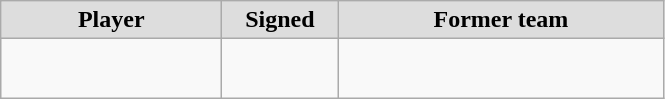<table class="wikitable" style="text-align: center">
<tr align="center" bgcolor="#dddddd">
<td style="width:140px"><strong>Player</strong></td>
<td style="width:70px"><strong>Signed</strong></td>
<td style="width:210px"><strong>Former team</strong></td>
</tr>
<tr style="height:40px">
<td></td>
<td style="font-size: 80%"></td>
<td></td>
</tr>
</table>
